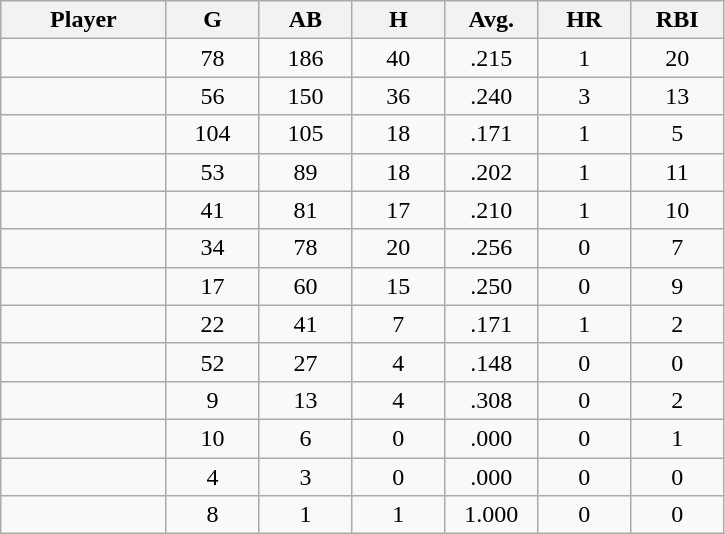<table class="wikitable sortable">
<tr>
<th bgcolor="#DDDDFF" width="16%">Player</th>
<th bgcolor="#DDDDFF" width="9%">G</th>
<th bgcolor="#DDDDFF" width="9%">AB</th>
<th bgcolor="#DDDDFF" width="9%">H</th>
<th bgcolor="#DDDDFF" width="9%">Avg.</th>
<th bgcolor="#DDDDFF" width="9%">HR</th>
<th bgcolor="#DDDDFF" width="9%">RBI</th>
</tr>
<tr align="center">
<td></td>
<td>78</td>
<td>186</td>
<td>40</td>
<td>.215</td>
<td>1</td>
<td>20</td>
</tr>
<tr align="center">
<td></td>
<td>56</td>
<td>150</td>
<td>36</td>
<td>.240</td>
<td>3</td>
<td>13</td>
</tr>
<tr align="center">
<td></td>
<td>104</td>
<td>105</td>
<td>18</td>
<td>.171</td>
<td>1</td>
<td>5</td>
</tr>
<tr align="center">
<td></td>
<td>53</td>
<td>89</td>
<td>18</td>
<td>.202</td>
<td>1</td>
<td>11</td>
</tr>
<tr align="center">
<td></td>
<td>41</td>
<td>81</td>
<td>17</td>
<td>.210</td>
<td>1</td>
<td>10</td>
</tr>
<tr align="center">
<td></td>
<td>34</td>
<td>78</td>
<td>20</td>
<td>.256</td>
<td>0</td>
<td>7</td>
</tr>
<tr align="center">
<td></td>
<td>17</td>
<td>60</td>
<td>15</td>
<td>.250</td>
<td>0</td>
<td>9</td>
</tr>
<tr align="center">
<td></td>
<td>22</td>
<td>41</td>
<td>7</td>
<td>.171</td>
<td>1</td>
<td>2</td>
</tr>
<tr align="center">
<td></td>
<td>52</td>
<td>27</td>
<td>4</td>
<td>.148</td>
<td>0</td>
<td>0</td>
</tr>
<tr align="center">
<td></td>
<td>9</td>
<td>13</td>
<td>4</td>
<td>.308</td>
<td>0</td>
<td>2</td>
</tr>
<tr align="center">
<td></td>
<td>10</td>
<td>6</td>
<td>0</td>
<td>.000</td>
<td>0</td>
<td>1</td>
</tr>
<tr align="center">
<td></td>
<td>4</td>
<td>3</td>
<td>0</td>
<td>.000</td>
<td>0</td>
<td>0</td>
</tr>
<tr align="center">
<td></td>
<td>8</td>
<td>1</td>
<td>1</td>
<td>1.000</td>
<td>0</td>
<td>0</td>
</tr>
</table>
